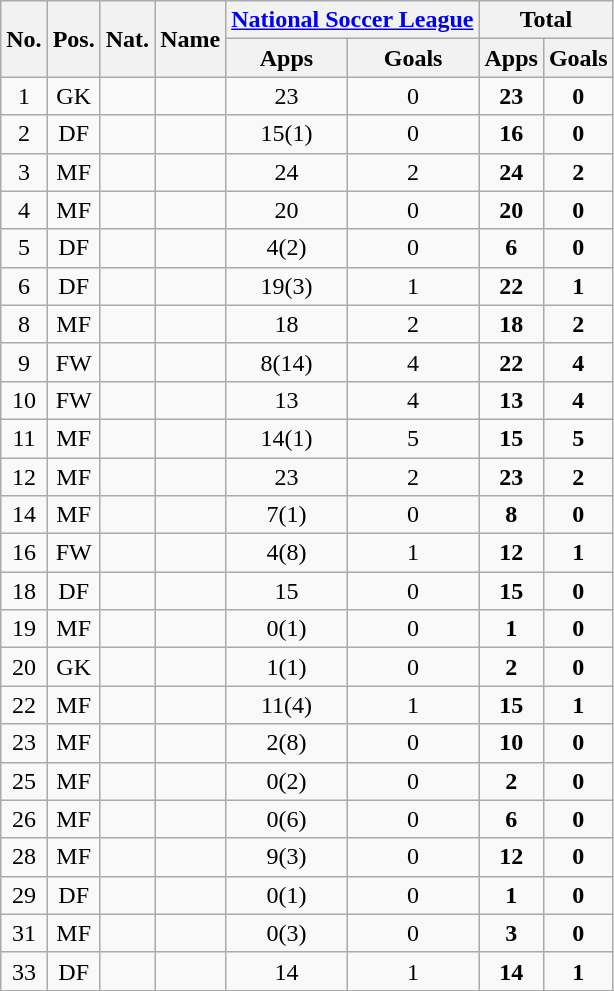<table class="wikitable sortable" style="text-align:center">
<tr>
<th rowspan="2">No.</th>
<th rowspan="2">Pos.</th>
<th rowspan="2">Nat.</th>
<th rowspan="2">Name</th>
<th colspan="2"><a href='#'>National Soccer League</a></th>
<th colspan="2">Total</th>
</tr>
<tr>
<th>Apps</th>
<th>Goals</th>
<th>Apps</th>
<th>Goals</th>
</tr>
<tr>
<td>1</td>
<td>GK</td>
<td></td>
<td align=left></td>
<td>23</td>
<td>0</td>
<td><strong>23</strong></td>
<td><strong>0</strong></td>
</tr>
<tr>
<td>2</td>
<td>DF</td>
<td></td>
<td align=left></td>
<td>15(1)</td>
<td>0</td>
<td><strong>16</strong></td>
<td><strong>0</strong></td>
</tr>
<tr>
<td>3</td>
<td>MF</td>
<td></td>
<td align=left></td>
<td>24</td>
<td>2</td>
<td><strong>24</strong></td>
<td><strong>2</strong></td>
</tr>
<tr>
<td>4</td>
<td>MF</td>
<td></td>
<td align=left></td>
<td>20</td>
<td>0</td>
<td><strong>20</strong></td>
<td><strong>0</strong></td>
</tr>
<tr>
<td>5</td>
<td>DF</td>
<td></td>
<td align=left></td>
<td>4(2)</td>
<td>0</td>
<td><strong>6</strong></td>
<td><strong>0</strong></td>
</tr>
<tr>
<td>6</td>
<td>DF</td>
<td></td>
<td align=left></td>
<td>19(3)</td>
<td>1</td>
<td><strong>22</strong></td>
<td><strong>1</strong></td>
</tr>
<tr>
<td>8</td>
<td>MF</td>
<td></td>
<td align=left></td>
<td>18</td>
<td>2</td>
<td><strong>18</strong></td>
<td><strong>2</strong></td>
</tr>
<tr>
<td>9</td>
<td>FW</td>
<td></td>
<td align=left></td>
<td>8(14)</td>
<td>4</td>
<td><strong>22</strong></td>
<td><strong>4</strong></td>
</tr>
<tr>
<td>10</td>
<td>FW</td>
<td></td>
<td align=left></td>
<td>13</td>
<td>4</td>
<td><strong>13</strong></td>
<td><strong>4</strong></td>
</tr>
<tr>
<td>11</td>
<td>MF</td>
<td></td>
<td align=left></td>
<td>14(1)</td>
<td>5</td>
<td><strong>15</strong></td>
<td><strong>5</strong></td>
</tr>
<tr>
<td>12</td>
<td>MF</td>
<td></td>
<td align=left></td>
<td>23</td>
<td>2</td>
<td><strong>23</strong></td>
<td><strong>2</strong></td>
</tr>
<tr>
<td>14</td>
<td>MF</td>
<td></td>
<td align=left></td>
<td>7(1)</td>
<td>0</td>
<td><strong>8</strong></td>
<td><strong>0</strong></td>
</tr>
<tr>
<td>16</td>
<td>FW</td>
<td></td>
<td align=left></td>
<td>4(8)</td>
<td>1</td>
<td><strong>12</strong></td>
<td><strong>1</strong></td>
</tr>
<tr>
<td>18</td>
<td>DF</td>
<td></td>
<td align=left></td>
<td>15</td>
<td>0</td>
<td><strong>15</strong></td>
<td><strong>0</strong></td>
</tr>
<tr>
<td>19</td>
<td>MF</td>
<td></td>
<td align=left></td>
<td>0(1)</td>
<td>0</td>
<td><strong>1</strong></td>
<td><strong>0</strong></td>
</tr>
<tr>
<td>20</td>
<td>GK</td>
<td></td>
<td align=left></td>
<td>1(1)</td>
<td>0</td>
<td><strong>2</strong></td>
<td><strong>0</strong></td>
</tr>
<tr>
<td>22</td>
<td>MF</td>
<td></td>
<td align=left></td>
<td>11(4)</td>
<td>1</td>
<td><strong>15</strong></td>
<td><strong>1</strong></td>
</tr>
<tr>
<td>23</td>
<td>MF</td>
<td></td>
<td align=left></td>
<td>2(8)</td>
<td>0</td>
<td><strong>10</strong></td>
<td><strong>0</strong></td>
</tr>
<tr>
<td>25</td>
<td>MF</td>
<td></td>
<td align=left></td>
<td>0(2)</td>
<td>0</td>
<td><strong>2</strong></td>
<td><strong>0</strong></td>
</tr>
<tr>
<td>26</td>
<td>MF</td>
<td></td>
<td align=left></td>
<td>0(6)</td>
<td>0</td>
<td><strong>6</strong></td>
<td><strong>0</strong></td>
</tr>
<tr>
<td>28</td>
<td>MF</td>
<td></td>
<td align=left></td>
<td>9(3)</td>
<td>0</td>
<td><strong>12</strong></td>
<td><strong>0</strong></td>
</tr>
<tr>
<td>29</td>
<td>DF</td>
<td></td>
<td align=left></td>
<td>0(1)</td>
<td>0</td>
<td><strong>1</strong></td>
<td><strong>0</strong></td>
</tr>
<tr>
<td>31</td>
<td>MF</td>
<td></td>
<td align=left></td>
<td>0(3)</td>
<td>0</td>
<td><strong>3</strong></td>
<td><strong>0</strong></td>
</tr>
<tr>
<td>33</td>
<td>DF</td>
<td></td>
<td align=left></td>
<td>14</td>
<td>1</td>
<td><strong>14</strong></td>
<td><strong>1</strong></td>
</tr>
</table>
